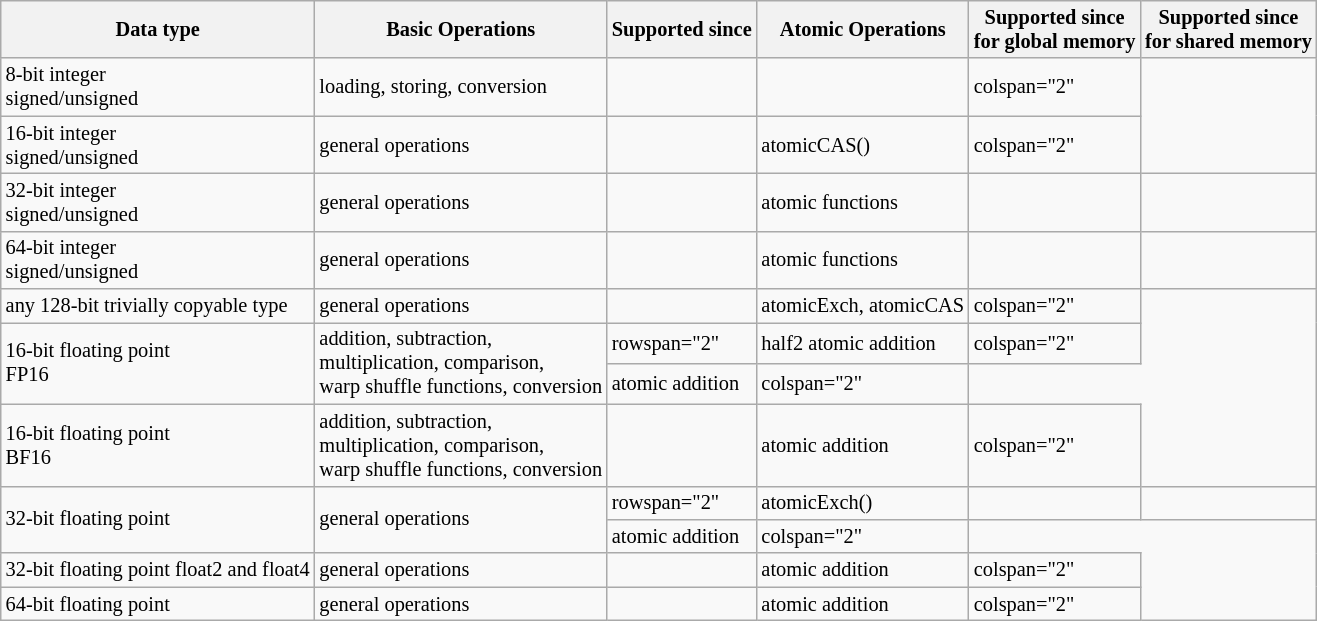<table class="wikitable" style="font-size:85%;">
<tr>
<th>Data type</th>
<th>Basic Operations</th>
<th>Supported since<br></th>
<th>Atomic Operations</th>
<th>Supported since<br>for global memory</th>
<th>Supported since<br>for shared memory</th>
</tr>
<tr>
<td>8-bit integer<br>signed/unsigned</td>
<td>loading, storing, conversion</td>
<td></td>
<td></td>
<td>colspan="2" </td>
</tr>
<tr>
<td>16-bit integer<br>signed/unsigned</td>
<td>general operations</td>
<td></td>
<td>atomicCAS()</td>
<td>colspan="2" </td>
</tr>
<tr>
<td>32-bit integer<br>signed/unsigned</td>
<td>general operations</td>
<td></td>
<td>atomic functions</td>
<td></td>
<td></td>
</tr>
<tr>
<td>64-bit integer<br>signed/unsigned</td>
<td>general operations</td>
<td></td>
<td>atomic functions</td>
<td></td>
<td></td>
</tr>
<tr>
<td>any 128-bit trivially copyable type</td>
<td>general operations</td>
<td></td>
<td>atomicExch, atomicCAS</td>
<td>colspan="2" </td>
</tr>
<tr>
<td rowspan="2">16-bit floating point<br>FP16</td>
<td rowspan="2">addition, subtraction,<br>multiplication, comparison,<br>warp shuffle functions, conversion</td>
<td>rowspan="2" </td>
<td>half2 atomic addition</td>
<td>colspan="2" </td>
</tr>
<tr>
<td>atomic addition</td>
<td>colspan="2" </td>
</tr>
<tr>
<td>16-bit floating point<br>BF16</td>
<td>addition, subtraction,<br>multiplication, comparison,<br>warp shuffle functions, conversion</td>
<td></td>
<td>atomic addition</td>
<td>colspan="2" </td>
</tr>
<tr>
<td rowspan="2">32-bit floating point</td>
<td rowspan="2">general operations</td>
<td>rowspan="2" </td>
<td>atomicExch()</td>
<td></td>
<td></td>
</tr>
<tr>
<td>atomic addition</td>
<td>colspan="2" </td>
</tr>
<tr>
<td rowspan="1">32-bit floating point float2 and float4</td>
<td>general operations</td>
<td></td>
<td>atomic addition</td>
<td>colspan="2" </td>
</tr>
<tr>
<td rowspan="1">64-bit floating point</td>
<td>general operations</td>
<td></td>
<td>atomic addition</td>
<td>colspan="2" </td>
</tr>
</table>
